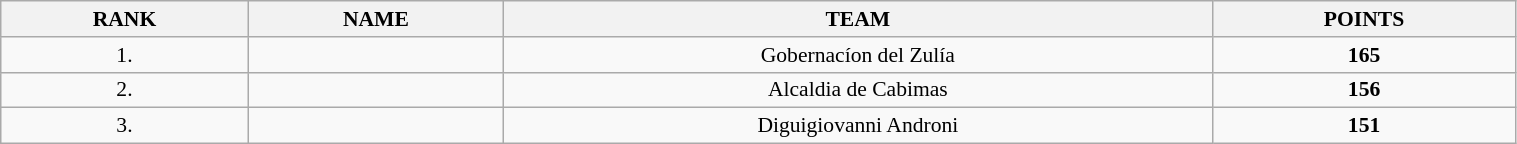<table class="wikitable"  style="font-size:90%; width:80%;">
<tr>
<th>RANK</th>
<th>NAME</th>
<th>TEAM</th>
<th>POINTS</th>
</tr>
<tr>
<td style="text-align:center;">1.</td>
<td></td>
<td style="text-align:center;">Gobernacíon del Zulía</td>
<td style="text-align:center;"><strong>165</strong></td>
</tr>
<tr>
<td style="text-align:center;">2.</td>
<td></td>
<td style="text-align:center;">Alcaldia de Cabimas</td>
<td style="text-align:center;"><strong>156</strong></td>
</tr>
<tr>
<td style="text-align:center;">3.</td>
<td></td>
<td style="text-align:center;">Diguigiovanni Androni</td>
<td style="text-align:center;"><strong>151</strong></td>
</tr>
</table>
